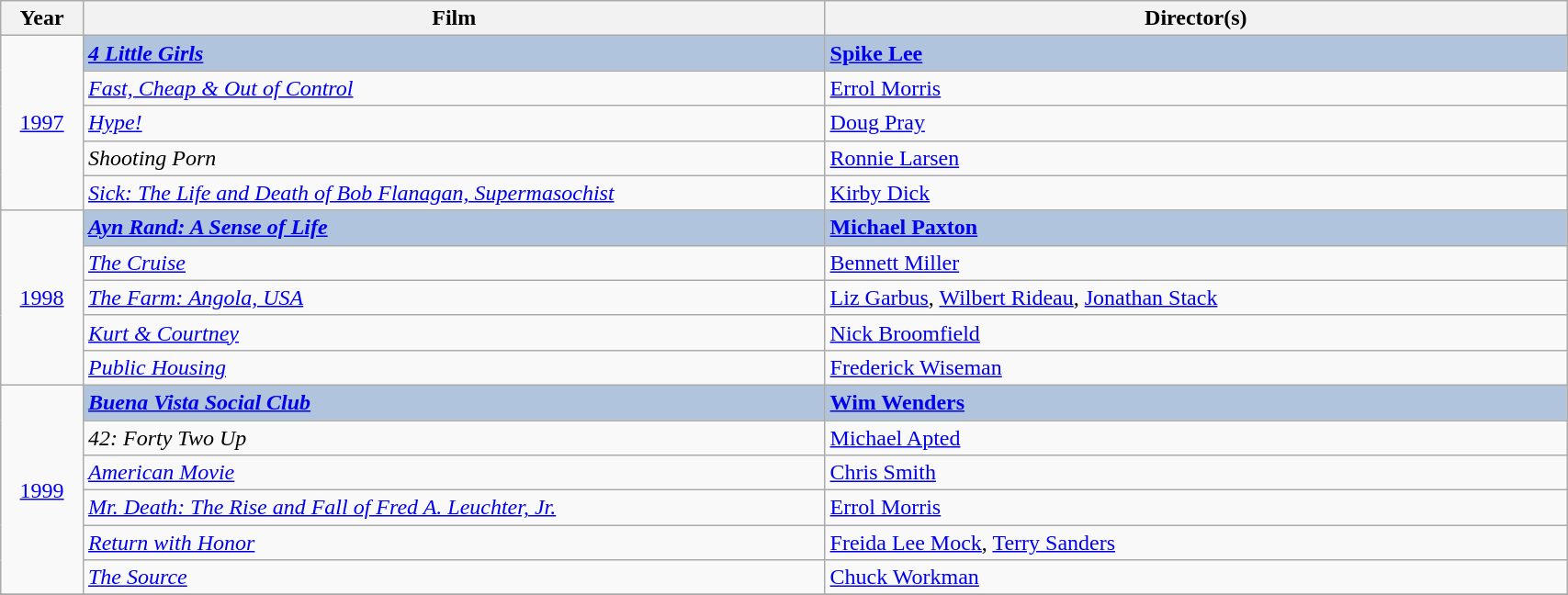<table class="wikitable" width="90%" cellpadding="5">
<tr>
<th width="5%">Year</th>
<th width="45%">Film</th>
<th width="45%">Director(s)</th>
</tr>
<tr>
<td rowspan="5" style="text-align:center;"><a href='#'>1997</a><br></td>
<td style="background:#B0C4DE;"><strong><em><a href='#'>4 Little Girls</a></em></strong></td>
<td style="background:#B0C4DE;"><strong><a href='#'>Spike Lee</a></strong></td>
</tr>
<tr>
<td><em><a href='#'>Fast, Cheap & Out of Control</a></em></td>
<td><a href='#'>Errol Morris</a></td>
</tr>
<tr>
<td><em><a href='#'>Hype!</a></em></td>
<td><a href='#'>Doug Pray</a></td>
</tr>
<tr>
<td><em>Shooting Porn</em></td>
<td><a href='#'>Ronnie Larsen</a></td>
</tr>
<tr>
<td><em><a href='#'>Sick: The Life and Death of Bob Flanagan, Supermasochist</a></em></td>
<td><a href='#'>Kirby Dick</a></td>
</tr>
<tr>
<td rowspan="5" style="text-align:center;"><a href='#'>1998</a><br></td>
<td style="background:#B0C4DE;"><strong><em><a href='#'>Ayn Rand: A Sense of Life</a></em></strong></td>
<td style="background:#B0C4DE;"><strong><a href='#'>Michael Paxton</a></strong></td>
</tr>
<tr '>
<td><em><a href='#'>The Cruise</a></em></td>
<td><a href='#'>Bennett Miller</a></td>
</tr>
<tr>
<td><em><a href='#'>The Farm: Angola, USA</a></em></td>
<td><a href='#'>Liz Garbus</a>, <a href='#'>Wilbert Rideau</a>, <a href='#'>Jonathan Stack</a></td>
</tr>
<tr>
<td><em><a href='#'>Kurt & Courtney</a></em></td>
<td><a href='#'>Nick Broomfield</a></td>
</tr>
<tr>
<td><em><a href='#'>Public Housing</a></em></td>
<td><a href='#'>Frederick Wiseman</a></td>
</tr>
<tr>
<td rowspan="6" style="text-align:center;"><a href='#'>1999</a><br></td>
<td style="background:#B0C4DE;"><strong><em><a href='#'>Buena Vista Social Club</a></em></strong></td>
<td style="background:#B0C4DE;"><strong><a href='#'>Wim Wenders</a></strong></td>
</tr>
<tr>
<td><em>42: Forty Two Up</em></td>
<td><a href='#'>Michael Apted</a></td>
</tr>
<tr>
<td><em><a href='#'>American Movie</a></em></td>
<td><a href='#'>Chris Smith</a></td>
</tr>
<tr>
<td><em><a href='#'>Mr. Death: The Rise and Fall of Fred A. Leuchter, Jr.</a></em></td>
<td><a href='#'>Errol Morris</a></td>
</tr>
<tr>
<td><em><a href='#'>Return with Honor</a></em></td>
<td><a href='#'>Freida Lee Mock</a>, <a href='#'>Terry Sanders</a></td>
</tr>
<tr>
<td><em><a href='#'>The Source</a></em></td>
<td><a href='#'>Chuck Workman</a></td>
</tr>
<tr>
</tr>
</table>
